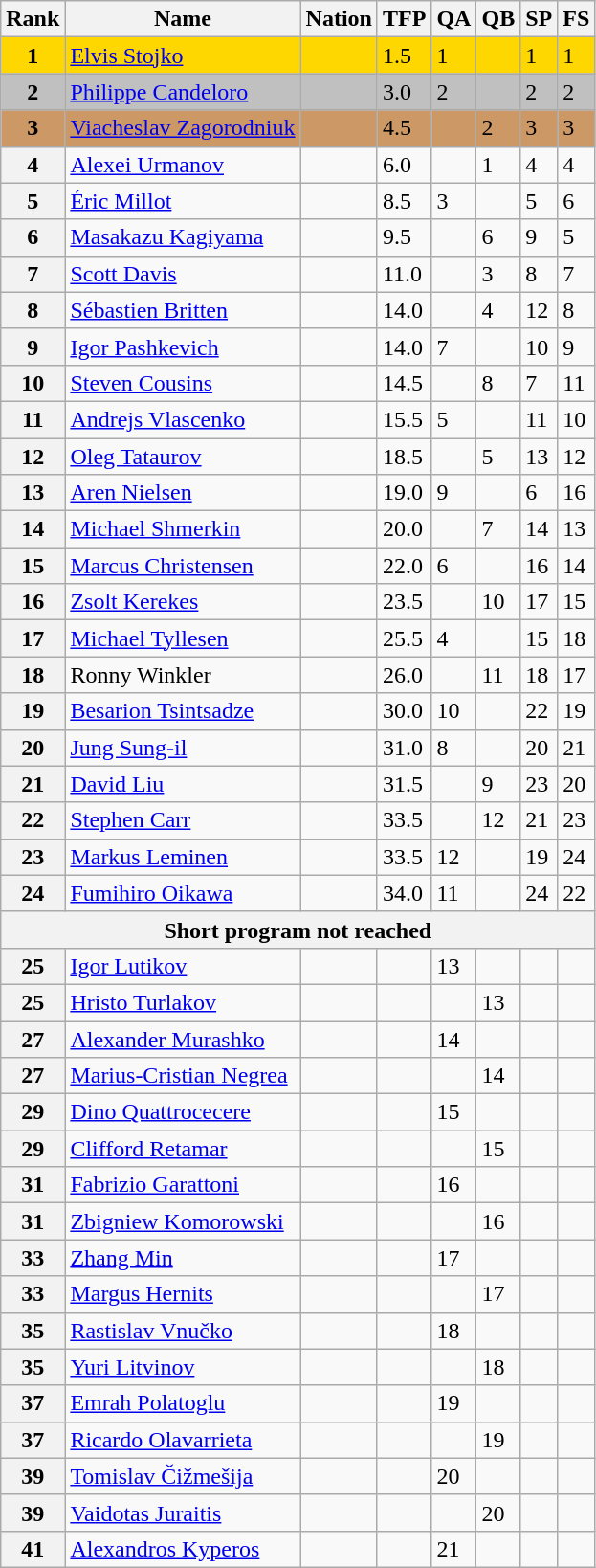<table class="wikitable">
<tr>
<th>Rank</th>
<th>Name</th>
<th>Nation</th>
<th>TFP</th>
<th>QA</th>
<th>QB</th>
<th>SP</th>
<th>FS</th>
</tr>
<tr bgcolor=gold>
<td align=center><strong>1</strong></td>
<td><a href='#'>Elvis Stojko</a></td>
<td></td>
<td>1.5</td>
<td>1</td>
<td></td>
<td>1</td>
<td>1</td>
</tr>
<tr bgcolor=silver>
<td align=center><strong>2</strong></td>
<td><a href='#'>Philippe Candeloro</a></td>
<td></td>
<td>3.0</td>
<td>2</td>
<td></td>
<td>2</td>
<td>2</td>
</tr>
<tr bgcolor=cc9966>
<td align=center><strong>3</strong></td>
<td><a href='#'>Viacheslav Zagorodniuk</a></td>
<td></td>
<td>4.5</td>
<td></td>
<td>2</td>
<td>3</td>
<td>3</td>
</tr>
<tr>
<th>4</th>
<td><a href='#'>Alexei Urmanov</a></td>
<td></td>
<td>6.0</td>
<td></td>
<td>1</td>
<td>4</td>
<td>4</td>
</tr>
<tr>
<th>5</th>
<td><a href='#'>Éric Millot</a></td>
<td></td>
<td>8.5</td>
<td>3</td>
<td></td>
<td>5</td>
<td>6</td>
</tr>
<tr>
<th>6</th>
<td><a href='#'>Masakazu Kagiyama</a></td>
<td></td>
<td>9.5</td>
<td></td>
<td>6</td>
<td>9</td>
<td>5</td>
</tr>
<tr>
<th>7</th>
<td><a href='#'>Scott Davis</a></td>
<td></td>
<td>11.0</td>
<td></td>
<td>3</td>
<td>8</td>
<td>7</td>
</tr>
<tr>
<th>8</th>
<td><a href='#'>Sébastien Britten</a></td>
<td></td>
<td>14.0</td>
<td></td>
<td>4</td>
<td>12</td>
<td>8</td>
</tr>
<tr>
<th>9</th>
<td><a href='#'>Igor Pashkevich</a></td>
<td></td>
<td>14.0</td>
<td>7</td>
<td></td>
<td>10</td>
<td>9</td>
</tr>
<tr>
<th>10</th>
<td><a href='#'>Steven Cousins</a></td>
<td></td>
<td>14.5</td>
<td></td>
<td>8</td>
<td>7</td>
<td>11</td>
</tr>
<tr>
<th>11</th>
<td><a href='#'>Andrejs Vlascenko</a></td>
<td></td>
<td>15.5</td>
<td>5</td>
<td></td>
<td>11</td>
<td>10</td>
</tr>
<tr>
<th>12</th>
<td><a href='#'>Oleg Tataurov</a></td>
<td></td>
<td>18.5</td>
<td></td>
<td>5</td>
<td>13</td>
<td>12</td>
</tr>
<tr>
<th>13</th>
<td><a href='#'>Aren Nielsen</a></td>
<td></td>
<td>19.0</td>
<td>9</td>
<td></td>
<td>6</td>
<td>16</td>
</tr>
<tr>
<th>14</th>
<td><a href='#'>Michael Shmerkin</a></td>
<td></td>
<td>20.0</td>
<td></td>
<td>7</td>
<td>14</td>
<td>13</td>
</tr>
<tr>
<th>15</th>
<td><a href='#'>Marcus Christensen</a></td>
<td></td>
<td>22.0</td>
<td>6</td>
<td></td>
<td>16</td>
<td>14</td>
</tr>
<tr>
<th>16</th>
<td><a href='#'>Zsolt Kerekes</a></td>
<td></td>
<td>23.5</td>
<td></td>
<td>10</td>
<td>17</td>
<td>15</td>
</tr>
<tr>
<th>17</th>
<td><a href='#'>Michael Tyllesen</a></td>
<td></td>
<td>25.5</td>
<td>4</td>
<td></td>
<td>15</td>
<td>18</td>
</tr>
<tr>
<th>18</th>
<td>Ronny Winkler</td>
<td></td>
<td>26.0</td>
<td></td>
<td>11</td>
<td>18</td>
<td>17</td>
</tr>
<tr>
<th>19</th>
<td><a href='#'>Besarion Tsintsadze</a></td>
<td></td>
<td>30.0</td>
<td>10</td>
<td></td>
<td>22</td>
<td>19</td>
</tr>
<tr>
<th>20</th>
<td><a href='#'>Jung Sung-il</a></td>
<td></td>
<td>31.0</td>
<td>8</td>
<td></td>
<td>20</td>
<td>21</td>
</tr>
<tr>
<th>21</th>
<td><a href='#'>David Liu</a></td>
<td></td>
<td>31.5</td>
<td></td>
<td>9</td>
<td>23</td>
<td>20</td>
</tr>
<tr>
<th>22</th>
<td><a href='#'>Stephen Carr</a></td>
<td></td>
<td>33.5</td>
<td></td>
<td>12</td>
<td>21</td>
<td>23</td>
</tr>
<tr>
<th>23</th>
<td><a href='#'>Markus Leminen</a></td>
<td></td>
<td>33.5</td>
<td>12</td>
<td></td>
<td>19</td>
<td>24</td>
</tr>
<tr>
<th>24</th>
<td><a href='#'>Fumihiro Oikawa</a></td>
<td></td>
<td>34.0</td>
<td>11</td>
<td></td>
<td>24</td>
<td>22</td>
</tr>
<tr>
<th colspan=8>Short program not reached</th>
</tr>
<tr>
<th>25</th>
<td><a href='#'>Igor Lutikov</a></td>
<td></td>
<td></td>
<td>13</td>
<td></td>
<td></td>
<td></td>
</tr>
<tr>
<th>25</th>
<td><a href='#'>Hristo Turlakov</a></td>
<td></td>
<td></td>
<td></td>
<td>13</td>
<td></td>
<td></td>
</tr>
<tr>
<th>27</th>
<td><a href='#'>Alexander Murashko</a></td>
<td></td>
<td></td>
<td>14</td>
<td></td>
<td></td>
<td></td>
</tr>
<tr>
<th>27</th>
<td><a href='#'>Marius-Cristian Negrea</a></td>
<td></td>
<td></td>
<td></td>
<td>14</td>
<td></td>
<td></td>
</tr>
<tr>
<th>29</th>
<td><a href='#'>Dino Quattrocecere</a></td>
<td></td>
<td></td>
<td>15</td>
<td></td>
<td></td>
<td></td>
</tr>
<tr>
<th>29</th>
<td><a href='#'>Clifford Retamar</a></td>
<td></td>
<td></td>
<td></td>
<td>15</td>
<td></td>
<td></td>
</tr>
<tr>
<th>31</th>
<td><a href='#'>Fabrizio Garattoni</a></td>
<td></td>
<td></td>
<td>16</td>
<td></td>
<td></td>
<td></td>
</tr>
<tr>
<th>31</th>
<td><a href='#'>Zbigniew Komorowski</a></td>
<td></td>
<td></td>
<td></td>
<td>16</td>
<td></td>
<td></td>
</tr>
<tr>
<th>33</th>
<td><a href='#'>Zhang Min</a></td>
<td></td>
<td></td>
<td>17</td>
<td></td>
<td></td>
<td></td>
</tr>
<tr>
<th>33</th>
<td><a href='#'>Margus Hernits</a></td>
<td></td>
<td></td>
<td></td>
<td>17</td>
<td></td>
<td></td>
</tr>
<tr>
<th>35</th>
<td><a href='#'>Rastislav Vnučko</a></td>
<td></td>
<td></td>
<td>18</td>
<td></td>
<td></td>
<td></td>
</tr>
<tr>
<th>35</th>
<td><a href='#'>Yuri Litvinov</a></td>
<td></td>
<td></td>
<td></td>
<td>18</td>
<td></td>
<td></td>
</tr>
<tr>
<th>37</th>
<td><a href='#'>Emrah Polatoglu</a></td>
<td></td>
<td></td>
<td>19</td>
<td></td>
<td></td>
<td></td>
</tr>
<tr>
<th>37</th>
<td><a href='#'>Ricardo Olavarrieta</a></td>
<td></td>
<td></td>
<td></td>
<td>19</td>
<td></td>
<td></td>
</tr>
<tr>
<th>39</th>
<td><a href='#'>Tomislav Čižmešija</a></td>
<td></td>
<td></td>
<td>20</td>
<td></td>
<td></td>
<td></td>
</tr>
<tr>
<th>39</th>
<td><a href='#'>Vaidotas Juraitis</a></td>
<td></td>
<td></td>
<td></td>
<td>20</td>
<td></td>
<td></td>
</tr>
<tr>
<th>41</th>
<td><a href='#'>Alexandros Kyperos</a></td>
<td></td>
<td></td>
<td>21</td>
<td></td>
<td></td>
<td></td>
</tr>
</table>
